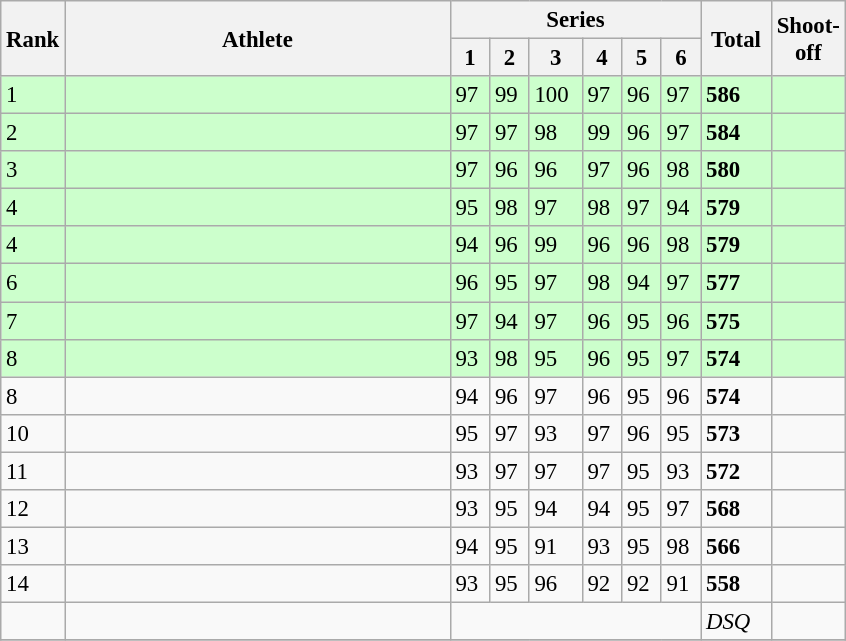<table class="wikitable" style="font-size:95%" style="width:35em;" style="text-align:center">
<tr>
<th rowspan=2>Rank</th>
<th rowspan=2 width=250>Athlete</th>
<th colspan=6 width=160>Series</th>
<th rowspan=2 width=40>Total</th>
<th rowspan=2 width=40>Shoot-off</th>
</tr>
<tr>
<th>1</th>
<th>2</th>
<th>3</th>
<th>4</th>
<th>5</th>
<th>6</th>
</tr>
<tr bgcolor=ccffcc>
<td>1</td>
<td align=left></td>
<td>97</td>
<td>99</td>
<td>100</td>
<td>97</td>
<td>96</td>
<td>97</td>
<td><strong>586</strong></td>
<td></td>
</tr>
<tr bgcolor=ccffcc>
<td>2</td>
<td align=left></td>
<td>97</td>
<td>97</td>
<td>98</td>
<td>99</td>
<td>96</td>
<td>97</td>
<td><strong>584</strong></td>
<td></td>
</tr>
<tr bgcolor=ccffcc>
<td>3</td>
<td align=left></td>
<td>97</td>
<td>96</td>
<td>96</td>
<td>97</td>
<td>96</td>
<td>98</td>
<td><strong>580</strong></td>
<td></td>
</tr>
<tr bgcolor=ccffcc>
<td>4</td>
<td align=left></td>
<td>95</td>
<td>98</td>
<td>97</td>
<td>98</td>
<td>97</td>
<td>94</td>
<td><strong>579</strong></td>
<td></td>
</tr>
<tr bgcolor=ccffcc>
<td>4</td>
<td align=left></td>
<td>94</td>
<td>96</td>
<td>99</td>
<td>96</td>
<td>96</td>
<td>98</td>
<td><strong>579</strong></td>
<td></td>
</tr>
<tr bgcolor=ccffcc>
<td>6</td>
<td align=left></td>
<td>96</td>
<td>95</td>
<td>97</td>
<td>98</td>
<td>94</td>
<td>97</td>
<td><strong>577</strong></td>
<td></td>
</tr>
<tr bgcolor=ccffcc>
<td>7</td>
<td align=left></td>
<td>97</td>
<td>94</td>
<td>97</td>
<td>96</td>
<td>95</td>
<td>96</td>
<td><strong>575</strong></td>
<td></td>
</tr>
<tr bgcolor=ccffcc>
<td>8</td>
<td align=left></td>
<td>93</td>
<td>98</td>
<td>95</td>
<td>96</td>
<td>95</td>
<td>97</td>
<td><strong>574</strong></td>
<td></td>
</tr>
<tr>
<td>8</td>
<td align=left></td>
<td>94</td>
<td>96</td>
<td>97</td>
<td>96</td>
<td>95</td>
<td>96</td>
<td><strong>574</strong></td>
<td></td>
</tr>
<tr>
<td>10</td>
<td align=left></td>
<td>95</td>
<td>97</td>
<td>93</td>
<td>97</td>
<td>96</td>
<td>95</td>
<td><strong>573</strong></td>
<td></td>
</tr>
<tr>
<td>11</td>
<td align=left></td>
<td>93</td>
<td>97</td>
<td>97</td>
<td>97</td>
<td>95</td>
<td>93</td>
<td><strong>572</strong></td>
<td></td>
</tr>
<tr>
<td>12</td>
<td align=left></td>
<td>93</td>
<td>95</td>
<td>94</td>
<td>94</td>
<td>95</td>
<td>97</td>
<td><strong>568</strong></td>
<td></td>
</tr>
<tr>
<td>13</td>
<td align=left></td>
<td>94</td>
<td>95</td>
<td>91</td>
<td>93</td>
<td>95</td>
<td>98</td>
<td><strong>566</strong></td>
<td></td>
</tr>
<tr>
<td>14</td>
<td align=left></td>
<td>93</td>
<td>95</td>
<td>96</td>
<td>92</td>
<td>92</td>
<td>91</td>
<td><strong>558</strong></td>
<td></td>
</tr>
<tr>
<td></td>
<td align=left></td>
<td colspan=6></td>
<td><em>DSQ</em></td>
<td></td>
</tr>
<tr>
</tr>
</table>
